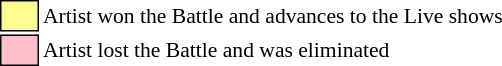<table class="toccolours" style="font-size: 90%; white-space: nowrap;">
<tr>
<td style="background:#fdfc8f; border:1px solid black;">      </td>
<td>Artist won the Battle and advances to the Live shows</td>
</tr>
<tr>
<td style="background:pink; border:1px solid black;">      </td>
<td>Artist lost the Battle and was eliminated</td>
</tr>
</table>
